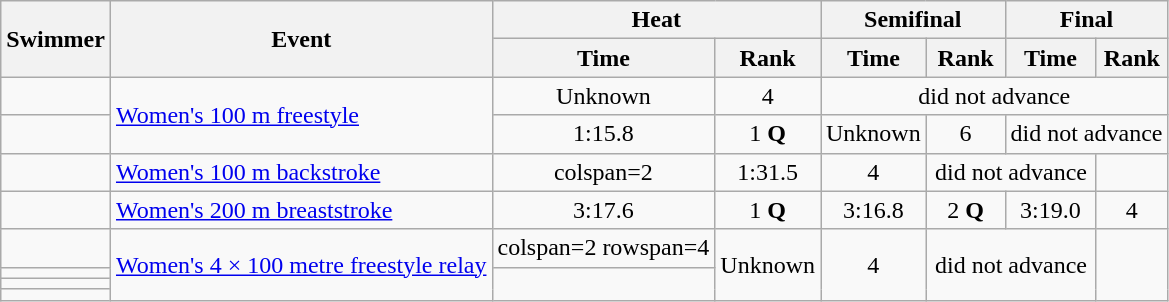<table class="wikitable sortable" style=text-align:center>
<tr>
<th rowspan=2>Swimmer</th>
<th rowspan=2>Event</th>
<th colspan=2>Heat</th>
<th colspan=2>Semifinal</th>
<th colspan=2>Final</th>
</tr>
<tr>
<th>Time</th>
<th>Rank</th>
<th>Time</th>
<th>Rank</th>
<th>Time</th>
<th>Rank</th>
</tr>
<tr>
<td align=left></td>
<td align=left rowspan=2><a href='#'>Women's 100 m freestyle</a></td>
<td>Unknown</td>
<td>4</td>
<td colspan=4>did not advance</td>
</tr>
<tr>
<td align=left></td>
<td>1:15.8</td>
<td>1 <strong>Q</strong></td>
<td>Unknown</td>
<td>6</td>
<td colspan=2>did not advance</td>
</tr>
<tr>
<td align=left></td>
<td align=left><a href='#'>Women's 100 m backstroke</a></td>
<td>colspan=2 </td>
<td>1:31.5</td>
<td>4</td>
<td colspan=2>did not advance</td>
</tr>
<tr>
<td align=left></td>
<td align=left><a href='#'>Women's 200 m breaststroke</a></td>
<td>3:17.6</td>
<td>1 <strong>Q</strong></td>
<td>3:16.8</td>
<td>2 <strong>Q</strong></td>
<td>3:19.0</td>
<td>4</td>
</tr>
<tr>
<td align=left></td>
<td align=left rowspan=4><a href='#'>Women's 4 × 100 metre freestyle relay</a></td>
<td>colspan=2 rowspan=4 </td>
<td rowspan=4>Unknown</td>
<td rowspan=4>4</td>
<td colspan=2 rowspan=4>did not advance</td>
</tr>
<tr>
<td align=left></td>
</tr>
<tr>
<td align=left></td>
</tr>
<tr>
<td align=left></td>
</tr>
</table>
